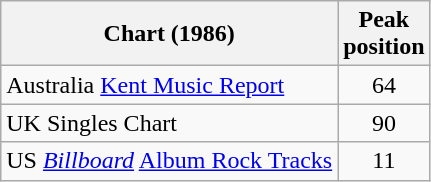<table class="wikitable sortable">
<tr>
<th>Chart (1986)</th>
<th>Peak<br>position</th>
</tr>
<tr>
<td>Australia <a href='#'>Kent Music Report</a></td>
<td style="text-align:center;">64</td>
</tr>
<tr>
<td>UK Singles Chart</td>
<td style="text-align:center;">90</td>
</tr>
<tr>
<td align="left">US <em><a href='#'>Billboard</a></em> <a href='#'>Album Rock Tracks</a></td>
<td style="text-align:center;">11</td>
</tr>
</table>
